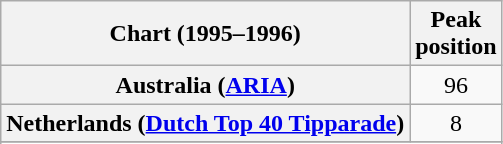<table class="wikitable sortable plainrowheaders" style="text-align:center">
<tr>
<th>Chart (1995–1996)</th>
<th>Peak<br>position</th>
</tr>
<tr>
<th scope="row">Australia (<a href='#'>ARIA</a>)</th>
<td>96</td>
</tr>
<tr>
<th scope="row">Netherlands (<a href='#'>Dutch Top 40 Tipparade</a>)</th>
<td>8</td>
</tr>
<tr>
</tr>
<tr>
</tr>
<tr>
</tr>
<tr>
</tr>
<tr>
</tr>
<tr>
</tr>
<tr>
</tr>
<tr>
</tr>
<tr>
</tr>
</table>
